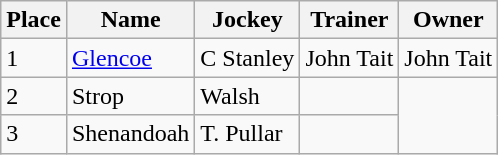<table class="wikitable">
<tr>
<th>Place</th>
<th>Name</th>
<th>Jockey</th>
<th>Trainer</th>
<th>Owner</th>
</tr>
<tr>
<td>1</td>
<td><a href='#'>Glencoe</a></td>
<td>C Stanley</td>
<td>John Tait</td>
<td>John Tait</td>
</tr>
<tr>
<td>2</td>
<td>Strop</td>
<td>Walsh</td>
<td></td>
</tr>
<tr>
<td>3</td>
<td>Shenandoah</td>
<td>T. Pullar</td>
<td></td>
</tr>
</table>
